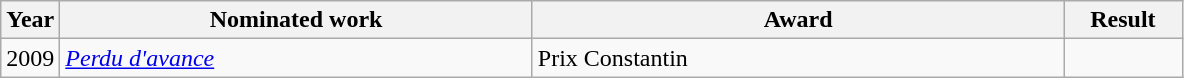<table class="wikitable">
<tr>
<th width=5%>Year</th>
<th width=40%>Nominated work</th>
<th width=45%>Award</th>
<th width=10%>Result</th>
</tr>
<tr>
<td>2009</td>
<td><em><a href='#'>Perdu d'avance</a></em></td>
<td>Prix Constantin</td>
<td></td>
</tr>
</table>
